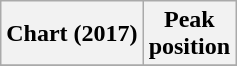<table class="wikitable sortable plainrowheaders" style="text-align:center">
<tr>
<th scope="col">Chart (2017)</th>
<th scope="col">Peak<br>position</th>
</tr>
<tr>
</tr>
</table>
